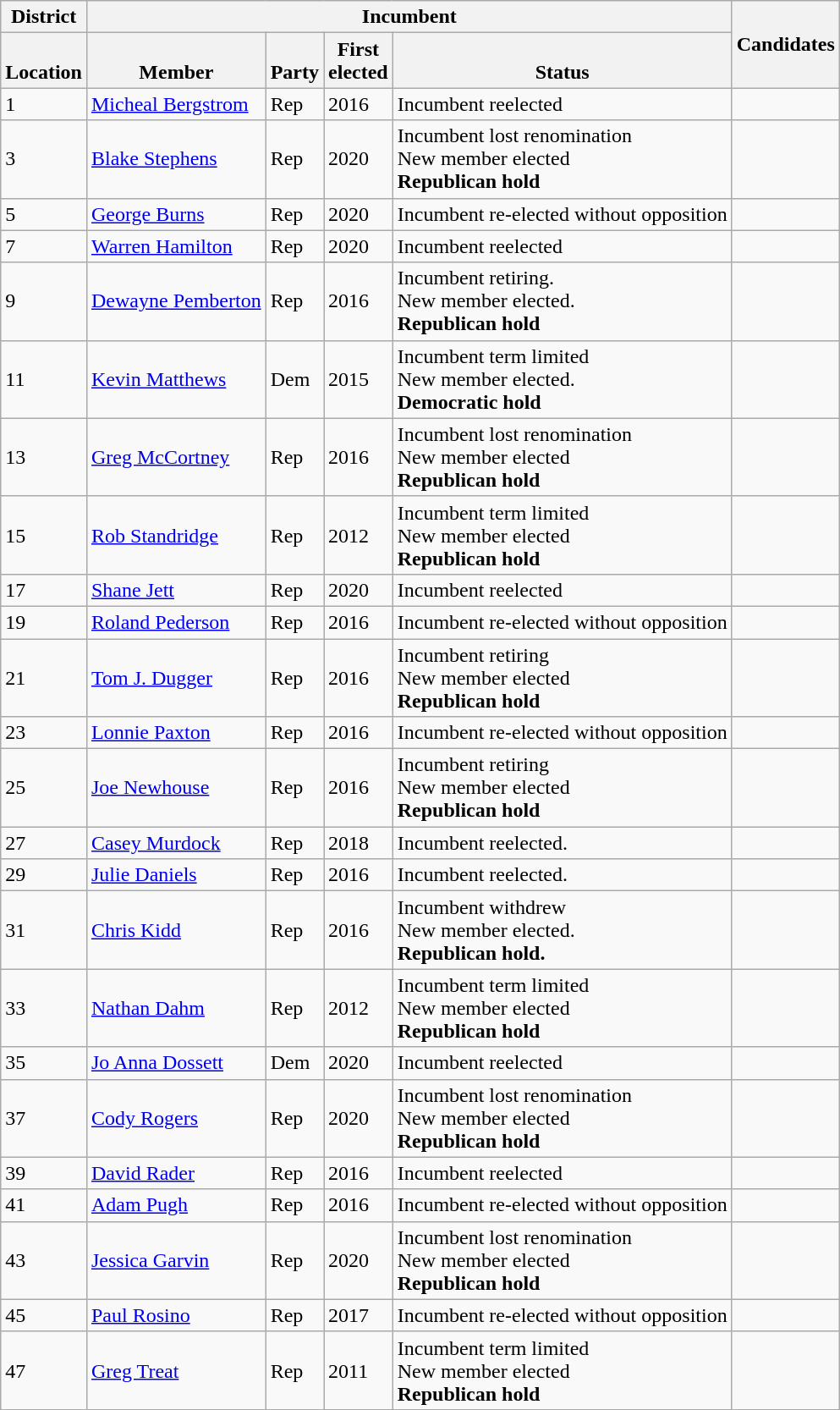<table class="wikitable sortable">
<tr>
<th colspan=1>District</th>
<th colspan=4>Incumbent</th>
<th rowspan=2 class="unsortable">Candidates</th>
</tr>
<tr valign=bottom>
<th>Location</th>
<th>Member</th>
<th>Party</th>
<th>First<br>elected</th>
<th>Status</th>
</tr>
<tr>
<td>1</td>
<td><a href='#'>Micheal Bergstrom</a></td>
<td>Rep</td>
<td>2016</td>
<td>Incumbent reelected</td>
<td nowrap></td>
</tr>
<tr>
<td>3</td>
<td><a href='#'>Blake Stephens</a></td>
<td>Rep</td>
<td>2020</td>
<td>Incumbent lost renomination<br>New member elected<br><strong>Republican hold</strong></td>
<td nowrap></td>
</tr>
<tr>
<td>5</td>
<td><a href='#'>George Burns</a></td>
<td>Rep</td>
<td>2020</td>
<td>Incumbent re-elected without opposition</td>
<td nowrap></td>
</tr>
<tr>
<td>7</td>
<td><a href='#'>Warren Hamilton</a></td>
<td>Rep</td>
<td>2020</td>
<td>Incumbent reelected</td>
<td nowrap></td>
</tr>
<tr>
<td>9</td>
<td><a href='#'>Dewayne Pemberton</a></td>
<td>Rep</td>
<td>2016</td>
<td>Incumbent retiring.<br>New member elected.<br><strong>Republican hold</strong></td>
<td nowrap></td>
</tr>
<tr>
<td>11</td>
<td><a href='#'>Kevin Matthews</a></td>
<td>Dem</td>
<td>2015</td>
<td>Incumbent term limited<br>New member elected.<br><strong>Democratic hold</strong></td>
<td nowrap></td>
</tr>
<tr>
<td>13</td>
<td><a href='#'>Greg McCortney</a></td>
<td>Rep</td>
<td>2016</td>
<td>Incumbent lost renomination<br>New member elected<br><strong>Republican hold</strong></td>
<td nowrap></td>
</tr>
<tr>
<td>15</td>
<td><a href='#'>Rob Standridge</a></td>
<td>Rep</td>
<td>2012</td>
<td>Incumbent term limited<br>New member elected<br><strong>Republican hold</strong></td>
<td nowrap></td>
</tr>
<tr>
<td>17</td>
<td><a href='#'>Shane Jett</a></td>
<td>Rep</td>
<td>2020</td>
<td>Incumbent reelected</td>
<td nowrap></td>
</tr>
<tr>
<td>19</td>
<td><a href='#'>Roland Pederson</a></td>
<td>Rep</td>
<td>2016</td>
<td>Incumbent re-elected without opposition</td>
<td nowrap></td>
</tr>
<tr>
<td>21</td>
<td><a href='#'>Tom J. Dugger</a></td>
<td>Rep</td>
<td>2016</td>
<td>Incumbent retiring<br>New member elected<br><strong>Republican hold</strong></td>
<td nowrap></td>
</tr>
<tr>
<td>23</td>
<td><a href='#'>Lonnie Paxton</a></td>
<td>Rep</td>
<td>2016</td>
<td>Incumbent re-elected without opposition</td>
<td nowrap></td>
</tr>
<tr>
<td>25</td>
<td><a href='#'>Joe Newhouse</a></td>
<td>Rep</td>
<td>2016</td>
<td>Incumbent retiring<br>New member elected<br><strong>Republican hold</strong></td>
<td nowrap></td>
</tr>
<tr>
<td>27</td>
<td><a href='#'>Casey Murdock</a></td>
<td>Rep</td>
<td>2018</td>
<td>Incumbent reelected.</td>
<td nowrap></td>
</tr>
<tr>
<td>29</td>
<td><a href='#'>Julie Daniels</a></td>
<td>Rep</td>
<td>2016</td>
<td>Incumbent reelected.</td>
<td nowrap></td>
</tr>
<tr>
<td>31</td>
<td><a href='#'>Chris Kidd</a></td>
<td>Rep</td>
<td>2016</td>
<td>Incumbent withdrew<br>New member elected.<br><strong>Republican hold.</strong></td>
<td nowrap></td>
</tr>
<tr>
<td>33</td>
<td><a href='#'>Nathan Dahm</a></td>
<td>Rep</td>
<td>2012</td>
<td>Incumbent term limited<br>New member elected<br><strong>Republican hold</strong></td>
<td nowrap></td>
</tr>
<tr>
<td>35</td>
<td><a href='#'>Jo Anna Dossett</a></td>
<td>Dem</td>
<td>2020</td>
<td>Incumbent reelected</td>
<td nowrap></td>
</tr>
<tr>
<td>37</td>
<td><a href='#'>Cody Rogers</a></td>
<td>Rep</td>
<td>2020</td>
<td>Incumbent lost renomination<br>New member elected<br><strong>Republican hold</strong></td>
<td nowrap></td>
</tr>
<tr>
<td>39</td>
<td><a href='#'>David Rader</a></td>
<td>Rep</td>
<td>2016</td>
<td>Incumbent reelected</td>
<td nowrap></td>
</tr>
<tr>
<td>41</td>
<td><a href='#'>Adam Pugh</a></td>
<td>Rep</td>
<td>2016</td>
<td>Incumbent re-elected without opposition</td>
<td nowrap></td>
</tr>
<tr>
<td>43</td>
<td><a href='#'>Jessica Garvin</a></td>
<td>Rep</td>
<td>2020</td>
<td>Incumbent lost renomination<br>New member elected<br><strong>Republican hold</strong></td>
<td nowrap></td>
</tr>
<tr>
<td>45</td>
<td><a href='#'>Paul Rosino</a></td>
<td>Rep</td>
<td>2017</td>
<td>Incumbent re-elected without opposition</td>
<td nowrap></td>
</tr>
<tr>
<td>47</td>
<td><a href='#'>Greg Treat</a></td>
<td>Rep</td>
<td>2011</td>
<td>Incumbent term limited<br>New member elected<br><strong>Republican hold</strong></td>
<td nowrap></td>
</tr>
</table>
